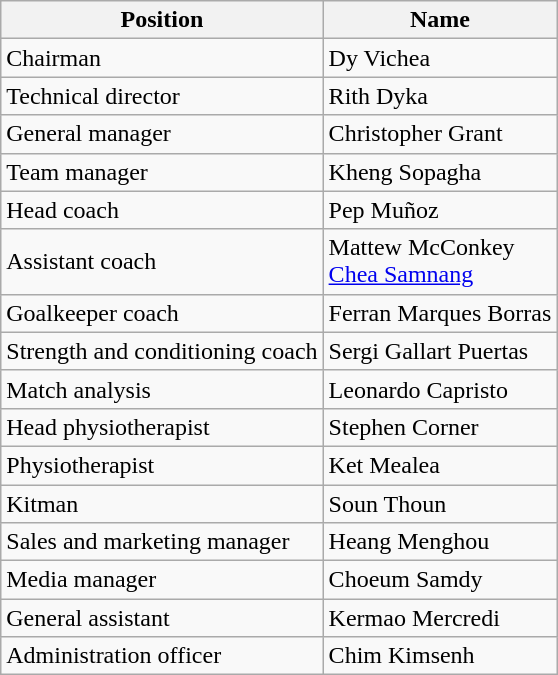<table class="wikitable">
<tr>
<th>Position</th>
<th>Name</th>
</tr>
<tr>
<td>Chairman</td>
<td> Dy Vichea</td>
</tr>
<tr>
<td>Technical director</td>
<td> Rith Dyka</td>
</tr>
<tr>
<td>General manager</td>
<td> Christopher Grant</td>
</tr>
<tr>
<td>Team manager</td>
<td> Kheng Sopagha</td>
</tr>
<tr>
<td>Head coach</td>
<td> Pep Muñoz</td>
</tr>
<tr>
<td>Assistant coach</td>
<td> Mattew McConkey <br>  <a href='#'>Chea Samnang</a></td>
</tr>
<tr>
<td>Goalkeeper coach</td>
<td> Ferran Marques Borras</td>
</tr>
<tr>
<td>Strength and conditioning coach</td>
<td> Sergi Gallart Puertas</td>
</tr>
<tr>
<td>Match analysis</td>
<td> Leonardo Capristo</td>
</tr>
<tr>
<td>Head physiotherapist</td>
<td> Stephen Corner</td>
</tr>
<tr>
<td>Physiotherapist</td>
<td> Ket Mealea</td>
</tr>
<tr>
<td>Kitman</td>
<td> Soun Thoun</td>
</tr>
<tr>
<td>Sales and marketing manager</td>
<td> Heang Menghou</td>
</tr>
<tr>
<td>Media manager</td>
<td> Choeum Samdy</td>
</tr>
<tr>
<td>General assistant</td>
<td> Kermao Mercredi</td>
</tr>
<tr>
<td>Administration officer</td>
<td> Chim Kimsenh</td>
</tr>
</table>
